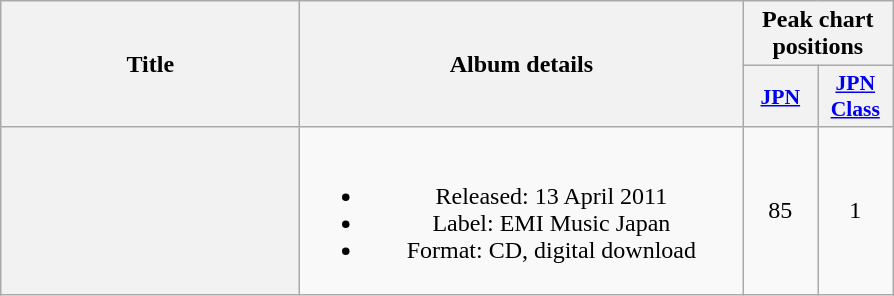<table class="wikitable plainrowheaders" style="text-align:center;" border="1">
<tr>
<th scope="col" rowspan="2" style="width:12em;">Title</th>
<th scope="col" rowspan="2" style="width:18em;">Album details</th>
<th scope="col" colspan="2">Peak chart positions</th>
</tr>
<tr>
<th scope="col" style="width:3em;font-size:90%;"><a href='#'>JPN</a><br></th>
<th scope="col" style="width:3em;font-size:90%;"><a href='#'>JPN Class</a><br></th>
</tr>
<tr>
<th scope="row"></th>
<td><br><ul><li>Released: 13 April 2011</li><li>Label: EMI Music Japan</li><li>Format: CD, digital download</li></ul></td>
<td>85</td>
<td>1</td>
</tr>
</table>
